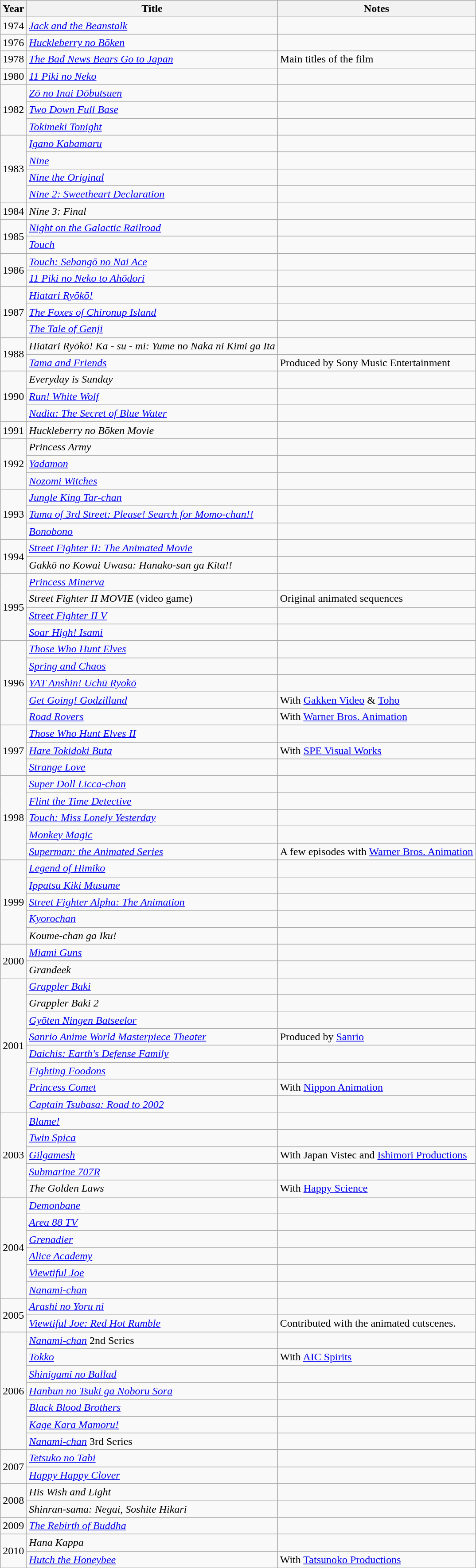<table class="wikitable sortable">
<tr>
<th>Year</th>
<th>Title</th>
<th>Notes</th>
</tr>
<tr>
<td>1974</td>
<td><em><a href='#'>Jack and the Beanstalk</a></em></td>
<td></td>
</tr>
<tr>
<td>1976</td>
<td><em><a href='#'>Huckleberry no Bōken</a></em></td>
<td></td>
</tr>
<tr>
<td>1978</td>
<td><em><a href='#'>The Bad News Bears Go to Japan</a></em></td>
<td>Main titles of the film</td>
</tr>
<tr>
<td>1980</td>
<td><em><a href='#'>11 Piki no Neko</a></em></td>
<td></td>
</tr>
<tr>
<td rowspan="3">1982</td>
<td><em><a href='#'>Zō no Inai Dōbutsuen</a></em></td>
<td></td>
</tr>
<tr>
<td><em><a href='#'>Two Down Full Base</a></em></td>
<td></td>
</tr>
<tr>
<td><em><a href='#'>Tokimeki Tonight</a></em></td>
<td></td>
</tr>
<tr>
<td rowspan="4">1983</td>
<td><em><a href='#'>Igano Kabamaru</a></em></td>
<td></td>
</tr>
<tr>
<td><em><a href='#'>Nine</a></em></td>
<td></td>
</tr>
<tr>
<td><em><a href='#'>Nine the Original</a></em></td>
<td></td>
</tr>
<tr>
<td><em><a href='#'>Nine 2: Sweetheart Declaration</a></em></td>
<td></td>
</tr>
<tr>
<td>1984</td>
<td><em>Nine 3: Final</em></td>
<td></td>
</tr>
<tr>
<td rowspan="2">1985</td>
<td><em><a href='#'>Night on the Galactic Railroad</a></em></td>
<td></td>
</tr>
<tr>
<td><em><a href='#'>Touch</a></em></td>
<td></td>
</tr>
<tr>
<td rowspan="2">1986</td>
<td><em><a href='#'>Touch: Sebangō no Nai Ace</a></em></td>
<td></td>
</tr>
<tr>
<td><em><a href='#'>11 Piki no Neko to Ahōdori</a></em></td>
<td></td>
</tr>
<tr>
<td rowspan="3">1987</td>
<td><em><a href='#'>Hiatari Ryōkō!</a></em></td>
<td></td>
</tr>
<tr>
<td><em><a href='#'>The Foxes of Chironup Island</a></em></td>
<td></td>
</tr>
<tr>
<td><em><a href='#'>The Tale of Genji</a></em></td>
<td></td>
</tr>
<tr>
<td rowspan="2">1988</td>
<td><em>Hiatari Ryōkō! Ka - su - mi: Yume no Naka ni Kimi ga Ita</em></td>
<td></td>
</tr>
<tr>
<td><em><a href='#'>Tama and Friends</a></em></td>
<td>Produced by Sony Music Entertainment</td>
</tr>
<tr>
<td rowspan="3">1990</td>
<td><em>Everyday is Sunday</em></td>
<td></td>
</tr>
<tr>
<td><em><a href='#'>Run! White Wolf</a></em></td>
<td></td>
</tr>
<tr>
<td><em><a href='#'>Nadia: The Secret of Blue Water</a></em></td>
<td></td>
</tr>
<tr>
<td>1991</td>
<td><em>Huckleberry no Bōken Movie</em></td>
<td></td>
</tr>
<tr>
<td rowspan="3">1992</td>
<td><em>Princess Army</em></td>
<td></td>
</tr>
<tr>
<td><em><a href='#'>Yadamon</a></em></td>
<td></td>
</tr>
<tr>
<td><em><a href='#'>Nozomi Witches</a></em></td>
<td></td>
</tr>
<tr>
<td rowspan="3">1993</td>
<td><em><a href='#'>Jungle King Tar-chan</a></em></td>
<td></td>
</tr>
<tr>
<td><em><a href='#'>Tama of 3rd Street: Please! Search for Momo-chan!!</a></em></td>
<td></td>
</tr>
<tr>
<td><em><a href='#'>Bonobono</a></em></td>
<td></td>
</tr>
<tr>
<td rowspan="2">1994</td>
<td><em><a href='#'>Street Fighter II: The Animated Movie</a></em></td>
<td></td>
</tr>
<tr>
<td><em>Gakkō no Kowai Uwasa: Hanako-san ga Kita!!</em></td>
<td></td>
</tr>
<tr>
<td rowspan="4">1995</td>
<td><em><a href='#'>Princess Minerva</a></em></td>
<td></td>
</tr>
<tr>
<td><em>Street Fighter II MOVIE</em> (video game)</td>
<td>Original animated sequences</td>
</tr>
<tr>
<td><em><a href='#'>Street Fighter II V</a></em></td>
<td></td>
</tr>
<tr>
<td><em><a href='#'>Soar High! Isami</a></em></td>
<td></td>
</tr>
<tr>
<td rowspan="5">1996</td>
<td><em><a href='#'>Those Who Hunt Elves</a></em></td>
<td></td>
</tr>
<tr>
<td><em><a href='#'>Spring and Chaos</a></em></td>
<td></td>
</tr>
<tr>
<td><em><a href='#'>YAT Anshin! Uchū Ryokō</a></em></td>
<td></td>
</tr>
<tr>
<td><em><a href='#'>Get Going! Godzilland</a></em></td>
<td>With <a href='#'>Gakken Video</a> & <a href='#'>Toho</a></td>
</tr>
<tr>
<td><em><a href='#'>Road Rovers</a></em></td>
<td>With <a href='#'>Warner Bros. Animation</a></td>
</tr>
<tr>
<td rowspan="3">1997</td>
<td><em><a href='#'>Those Who Hunt Elves II</a></em></td>
<td></td>
</tr>
<tr>
<td><em><a href='#'>Hare Tokidoki Buta</a></em></td>
<td>With <a href='#'>SPE Visual Works</a></td>
</tr>
<tr>
<td><em><a href='#'>Strange Love</a></em></td>
<td></td>
</tr>
<tr>
<td rowspan="5">1998</td>
<td><em><a href='#'>Super Doll Licca-chan</a></em></td>
<td></td>
</tr>
<tr>
<td><em><a href='#'>Flint the Time Detective</a></em></td>
<td></td>
</tr>
<tr>
<td><em><a href='#'>Touch: Miss Lonely Yesterday</a></em></td>
<td></td>
</tr>
<tr>
<td><em><a href='#'>Monkey Magic</a></em></td>
<td></td>
</tr>
<tr>
<td><em><a href='#'>Superman: the Animated Series</a></em></td>
<td>A few episodes with <a href='#'>Warner Bros. Animation</a></td>
</tr>
<tr>
<td rowspan="5">1999</td>
<td><em><a href='#'>Legend of Himiko</a></em></td>
<td></td>
</tr>
<tr>
<td><em><a href='#'>Ippatsu Kiki Musume</a></em></td>
<td></td>
</tr>
<tr>
<td><em><a href='#'>Street Fighter Alpha: The Animation</a></em></td>
<td></td>
</tr>
<tr>
<td><em><a href='#'>Kyorochan</a></em></td>
<td></td>
</tr>
<tr>
<td><em>Koume-chan ga Iku!</em></td>
<td></td>
</tr>
<tr>
<td rowspan="2">2000</td>
<td><em><a href='#'>Miami Guns</a></em></td>
<td></td>
</tr>
<tr>
<td><em>Grandeek</em></td>
<td></td>
</tr>
<tr>
<td rowspan="8">2001</td>
<td><em><a href='#'>Grappler Baki</a></em></td>
<td></td>
</tr>
<tr>
<td><em>Grappler Baki 2</em></td>
<td></td>
</tr>
<tr>
<td><em><a href='#'>Gyōten Ningen Batseelor</a></em></td>
<td></td>
</tr>
<tr>
<td><em><a href='#'>Sanrio Anime World Masterpiece Theater</a></em></td>
<td>Produced by <a href='#'>Sanrio</a></td>
</tr>
<tr>
<td><em><a href='#'>Daichis: Earth's Defense Family</a></em></td>
<td></td>
</tr>
<tr>
<td><em><a href='#'>Fighting Foodons</a></em></td>
<td></td>
</tr>
<tr>
<td><em><a href='#'>Princess Comet</a></em></td>
<td>With <a href='#'>Nippon Animation</a></td>
</tr>
<tr>
<td><em><a href='#'>Captain Tsubasa: Road to 2002</a></em></td>
<td></td>
</tr>
<tr>
<td rowspan="5">2003</td>
<td><em><a href='#'>Blame!</a></em></td>
<td></td>
</tr>
<tr>
<td><em><a href='#'>Twin Spica</a></em></td>
<td></td>
</tr>
<tr>
<td><em><a href='#'>Gilgamesh</a></em></td>
<td>With Japan Vistec and <a href='#'>Ishimori Productions</a></td>
</tr>
<tr>
<td><em><a href='#'>Submarine 707R</a></em></td>
<td></td>
</tr>
<tr>
<td><em>The Golden Laws</em></td>
<td>With <a href='#'>Happy Science</a></td>
</tr>
<tr>
<td rowspan="6">2004</td>
<td><em><a href='#'>Demonbane</a></em></td>
<td></td>
</tr>
<tr>
<td><em><a href='#'>Area 88 TV</a></em></td>
<td></td>
</tr>
<tr>
<td><em><a href='#'>Grenadier</a></em></td>
<td></td>
</tr>
<tr>
<td><em><a href='#'>Alice Academy</a></em></td>
<td></td>
</tr>
<tr>
<td><em><a href='#'>Viewtiful Joe</a></em></td>
<td></td>
</tr>
<tr>
<td><em><a href='#'>Nanami-chan</a></em></td>
<td></td>
</tr>
<tr>
<td rowspan="2">2005</td>
<td><em><a href='#'>Arashi no Yoru ni</a></em></td>
</tr>
<tr>
<td><em><a href='#'>Viewtiful Joe: Red Hot Rumble</a></em></td>
<td>Contributed with the animated cutscenes.</td>
</tr>
<tr>
<td rowspan="7">2006</td>
<td><em><a href='#'>Nanami-chan</a></em> 2nd Series</td>
<td></td>
</tr>
<tr>
<td><em><a href='#'>Tokko</a></em></td>
<td>With <a href='#'>AIC Spirits</a></td>
</tr>
<tr>
<td><em><a href='#'>Shinigami no Ballad</a></em></td>
<td></td>
</tr>
<tr>
<td><em><a href='#'>Hanbun no Tsuki ga Noboru Sora</a></em></td>
<td></td>
</tr>
<tr>
<td><em><a href='#'>Black Blood Brothers</a></em></td>
<td></td>
</tr>
<tr>
<td><em><a href='#'>Kage Kara Mamoru!</a></em></td>
<td></td>
</tr>
<tr>
<td><em><a href='#'>Nanami-chan</a></em> 3rd Series</td>
<td></td>
</tr>
<tr>
<td rowspan="2">2007</td>
<td><em><a href='#'>Tetsuko no Tabi</a></em></td>
<td></td>
</tr>
<tr>
<td><em><a href='#'>Happy Happy Clover</a></em></td>
<td></td>
</tr>
<tr>
<td rowspan="2">2008</td>
<td><em>His Wish and Light</em></td>
<td></td>
</tr>
<tr>
<td><em>Shinran-sama: Negai, Soshite Hikari</em></td>
<td></td>
</tr>
<tr>
<td>2009</td>
<td><em><a href='#'>The Rebirth of Buddha</a></em></td>
<td></td>
</tr>
<tr>
<td rowspan="2">2010</td>
<td><em>Hana Kappa</em></td>
<td></td>
</tr>
<tr>
<td><em><a href='#'>Hutch the Honeybee</a></em></td>
<td>With <a href='#'>Tatsunoko Productions</a></td>
</tr>
</table>
